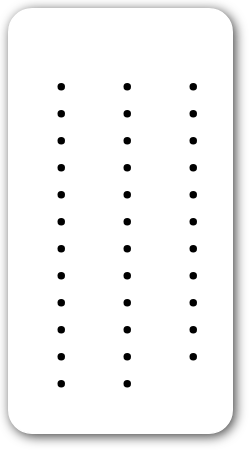<table style=" border-radius:1em; box-shadow: 0.1em 0.1em 0.5em rgba(0,0,0,0.75); background-color: white; border: 1px solid white; padding: 5px;">
<tr style="vertical-align:top;">
<td><br><ul><li></li><li></li><li></li><li></li><li></li><li></li><li></li><li></li><li></li><li></li><li></li><li></li></ul></td>
<td valign="top"><br><ul><li></li><li></li><li></li><li></li><li></li><li></li><li></li><li></li><li></li><li></li><li></li><li></li></ul></td>
<td valign="top"><br><ul><li></li><li></li><li></li><li></li><li></li><li></li><li></li><li></li><li></li><li></li><li></li></ul></td>
<td></td>
</tr>
</table>
